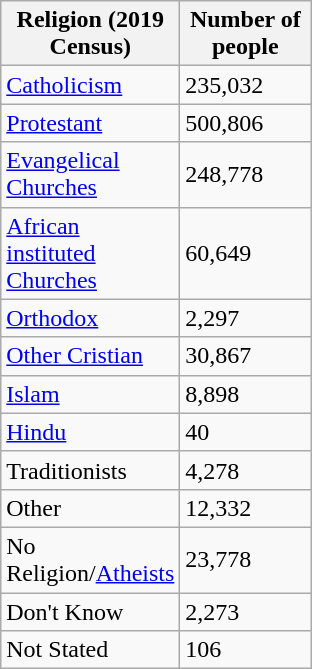<table class="wikitable">
<tr>
<th style="width:100px;">Religion (2019 Census)</th>
<th style="width:80px;">Number of people</th>
</tr>
<tr>
<td><a href='#'>Catholicism</a></td>
<td>235,032</td>
</tr>
<tr>
<td><a href='#'>Protestant</a></td>
<td>500,806</td>
</tr>
<tr>
<td><a href='#'>Evangelical Churches</a></td>
<td>248,778</td>
</tr>
<tr>
<td><a href='#'>African instituted Churches</a></td>
<td>60,649</td>
</tr>
<tr>
<td><a href='#'>Orthodox</a></td>
<td>2,297</td>
</tr>
<tr>
<td><a href='#'>Other Cristian</a></td>
<td>30,867</td>
</tr>
<tr>
<td><a href='#'>Islam</a></td>
<td>8,898</td>
</tr>
<tr>
<td><a href='#'>Hindu</a></td>
<td>40</td>
</tr>
<tr>
<td>Traditionists</td>
<td>4,278</td>
</tr>
<tr>
<td>Other</td>
<td>12,332</td>
</tr>
<tr>
<td>No Religion/<a href='#'>Atheists</a></td>
<td>23,778</td>
</tr>
<tr>
<td>Don't Know</td>
<td>2,273</td>
</tr>
<tr>
<td>Not Stated</td>
<td>106</td>
</tr>
</table>
